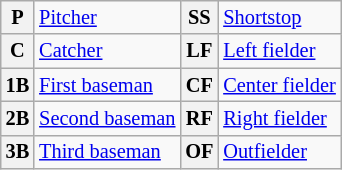<table class="wikitable plainrowheaders" style="font-size:85%">
<tr>
<th scope="row" style="text-align:center">P</th>
<td><a href='#'>Pitcher</a></td>
<th scope="row" style="text-align:center">SS</th>
<td><a href='#'>Shortstop</a></td>
</tr>
<tr>
<th scope="row" style="text-align:center">C</th>
<td><a href='#'>Catcher</a></td>
<th scope="row" style="text-align:center">LF</th>
<td><a href='#'>Left fielder</a></td>
</tr>
<tr>
<th scope="row" style="text-align:center">1B</th>
<td><a href='#'>First baseman</a></td>
<th scope="row" style="text-align:center">CF</th>
<td><a href='#'>Center fielder</a></td>
</tr>
<tr>
<th scope="row" style="text-align:center">2B</th>
<td><a href='#'>Second baseman</a></td>
<th scope="row" style="text-align:center">RF</th>
<td><a href='#'>Right fielder</a></td>
</tr>
<tr>
<th scope="row" style="text-align:center">3B</th>
<td><a href='#'>Third baseman</a></td>
<th scope="row" style="text-align:center">OF</th>
<td><a href='#'>Outfielder</a></td>
</tr>
</table>
